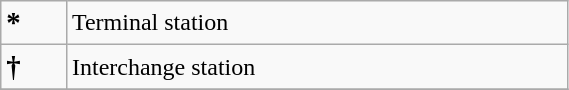<table class="wikitable" style="text-align: left;" style=font-size:95%; width="30%">
<tr>
<td><big><strong>*</strong></big></td>
<td>Terminal station</td>
</tr>
<tr>
<td><big><strong>†</strong></big></td>
<td>Interchange station</td>
</tr>
<tr>
</tr>
</table>
